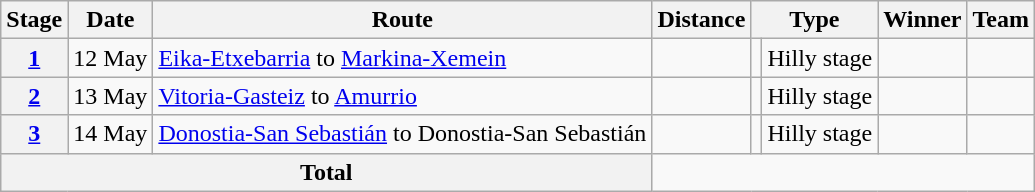<table class="wikitable">
<tr>
<th scope="col">Stage</th>
<th scope="col">Date</th>
<th scope="col">Route</th>
<th scope="col">Distance</th>
<th colspan="2" scope="col">Type</th>
<th scope="col">Winner</th>
<th scope="col">Team</th>
</tr>
<tr>
<th scope="row"><a href='#'>1</a></th>
<td style="text-align:right;">12 May</td>
<td><a href='#'>Eika-Etxebarria</a> to <a href='#'>Markina-Xemein</a></td>
<td align="center"></td>
<td></td>
<td>Hilly stage</td>
<td></td>
<td></td>
</tr>
<tr>
<th scope="row"><a href='#'>2</a></th>
<td style="text-align:right;">13 May</td>
<td><a href='#'>Vitoria-Gasteiz</a> to <a href='#'>Amurrio</a></td>
<td align="center"></td>
<td></td>
<td>Hilly stage</td>
<td></td>
<td></td>
</tr>
<tr>
<th scope="row"><a href='#'>3</a></th>
<td style="text-align:right;">14 May</td>
<td><a href='#'>Donostia-San Sebastián</a> to Donostia-San Sebastián</td>
<td align="center"></td>
<td></td>
<td>Hilly stage</td>
<td></td>
<td></td>
</tr>
<tr>
<th colspan="3">Total</th>
<td colspan="5" align="center"></td>
</tr>
</table>
